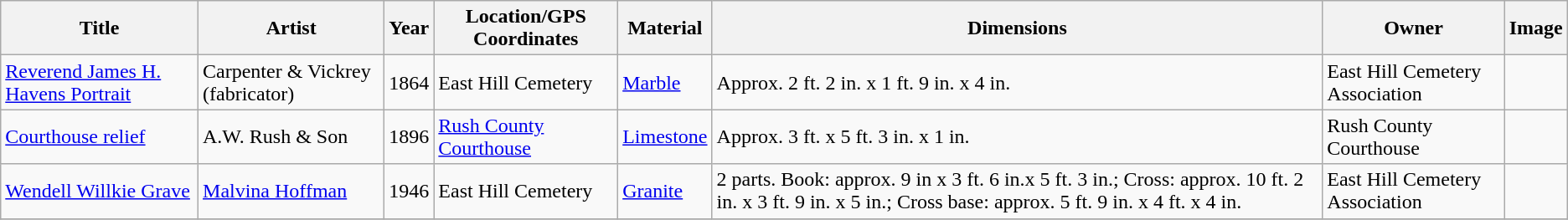<table class="wikitable sortable">
<tr>
<th>Title</th>
<th>Artist</th>
<th>Year</th>
<th>Location/GPS Coordinates</th>
<th>Material</th>
<th>Dimensions</th>
<th>Owner</th>
<th>Image</th>
</tr>
<tr>
<td><a href='#'>Reverend James H. Havens Portrait</a></td>
<td>Carpenter & Vickrey (fabricator)</td>
<td>1864</td>
<td>East Hill Cemetery</td>
<td><a href='#'>Marble</a></td>
<td>Approx. 2 ft. 2 in. x 1 ft. 9 in. x 4 in.</td>
<td>East Hill Cemetery Association</td>
<td></td>
</tr>
<tr>
<td><a href='#'>Courthouse relief</a></td>
<td>A.W. Rush & Son</td>
<td>1896</td>
<td><a href='#'>Rush County Courthouse</a></td>
<td><a href='#'>Limestone</a></td>
<td>Approx.  3 ft. x 5 ft. 3 in. x 1 in.</td>
<td>Rush County Courthouse</td>
<td></td>
</tr>
<tr>
<td><a href='#'>Wendell Willkie Grave</a></td>
<td><a href='#'>Malvina Hoffman</a></td>
<td>1946</td>
<td>East Hill Cemetery</td>
<td><a href='#'>Granite</a></td>
<td>2 parts. Book: approx. 9 in x 3 ft. 6 in.x 5 ft. 3 in.; Cross: approx. 10 ft. 2 in. x 3 ft. 9 in. x 5 in.; Cross base: approx. 5 ft. 9 in. x 4 ft. x 4 in.</td>
<td>East Hill Cemetery Association</td>
<td></td>
</tr>
<tr>
</tr>
</table>
